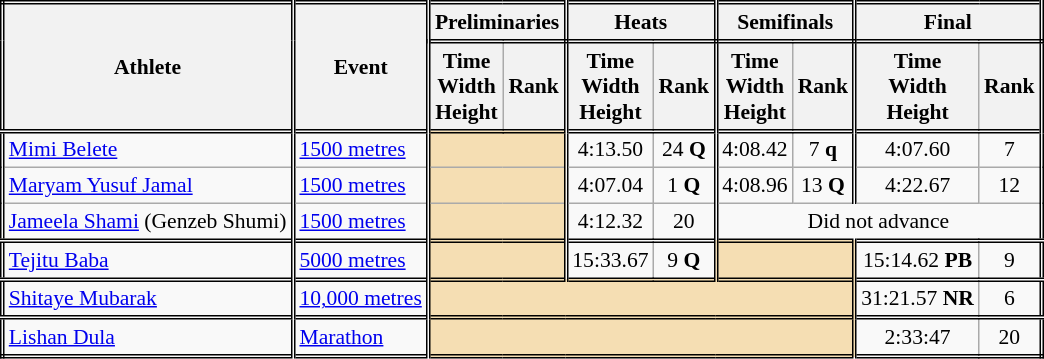<table class=wikitable style="font-size:90%; border: double;">
<tr>
<th rowspan="2" style="border-right:double">Athlete</th>
<th rowspan="2" style="border-right:double">Event</th>
<th colspan="2" style="border-right:double; border-bottom:double;">Preliminaries</th>
<th colspan="2" style="border-right:double; border-bottom:double;">Heats</th>
<th colspan="2" style="border-right:double; border-bottom:double;">Semifinals</th>
<th colspan="2" style="border-right:double; border-bottom:double;">Final</th>
</tr>
<tr>
<th>Time<br>Width<br>Height</th>
<th style="border-right:double">Rank</th>
<th>Time<br>Width<br>Height</th>
<th style="border-right:double">Rank</th>
<th>Time<br>Width<br>Height</th>
<th style="border-right:double">Rank</th>
<th>Time<br>Width<br>Height</th>
<th style="border-right:double">Rank</th>
</tr>
<tr style="border-top: double;">
<td style="border-right:double"><a href='#'>Mimi Belete</a></td>
<td style="border-right:double"><a href='#'>1500 metres</a></td>
<td style="border-right:double" colspan= 2 bgcolor="wheat"></td>
<td align=center>4:13.50</td>
<td align=center style="border-right:double">24 <strong>Q</strong></td>
<td align=center>4:08.42</td>
<td align=center style="border-right:double">7 <strong>q</strong></td>
<td align=center>4:07.60</td>
<td align=center>7</td>
</tr>
<tr>
<td style="border-right:double"><a href='#'>Maryam Yusuf Jamal</a></td>
<td style="border-right:double"><a href='#'>1500 metres</a></td>
<td style="border-right:double" colspan= 2 bgcolor="wheat"></td>
<td align=center>4:07.04</td>
<td align=center style="border-right:double">1 <strong>Q</strong></td>
<td align=center>4:08.96</td>
<td align=center style="border-right:double">13 <strong>Q</strong></td>
<td align=center>4:22.67</td>
<td align=center>12</td>
</tr>
<tr>
<td style="border-right:double"><a href='#'>Jameela Shami</a> (Genzeb Shumi)</td>
<td style="border-right:double"><a href='#'>1500 metres</a></td>
<td style="border-right:double" colspan= 2 bgcolor="wheat"></td>
<td align=center>4:12.32</td>
<td align=center style="border-right:double">20</td>
<td colspan="4" align=center>Did not advance</td>
</tr>
<tr style="border-top: double;">
<td style="border-right:double"><a href='#'>Tejitu Baba</a></td>
<td style="border-right:double"><a href='#'>5000 metres</a></td>
<td style="border-right:double" colspan= 2 bgcolor="wheat"></td>
<td align=center>15:33.67</td>
<td align=center style="border-right:double">9 <strong>Q</strong></td>
<td style="border-right:double" colspan= 2 bgcolor="wheat"></td>
<td align=center>15:14.62 <strong>PB</strong></td>
<td align=center>9</td>
</tr>
<tr style="border-top: double;">
<td style="border-right:double"><a href='#'>Shitaye Mubarak</a></td>
<td style="border-right:double"><a href='#'>10,000 metres</a></td>
<td style="border-right:double" colspan= 6 bgcolor="wheat"></td>
<td align=center>31:21.57 <strong>NR</strong></td>
<td align=center>6</td>
</tr>
<tr style="border-top: double;">
<td style="border-right:double"><a href='#'>Lishan Dula</a></td>
<td style="border-right:double"><a href='#'>Marathon</a></td>
<td style="border-right:double" colspan= 6 bgcolor="wheat"></td>
<td align=center>2:33:47</td>
<td align=center>20</td>
</tr>
</table>
